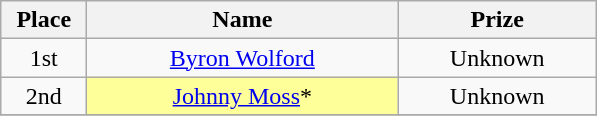<table class="wikitable">
<tr>
<th width="50">Place</th>
<th width="200">Name</th>
<th width="125">Prize</th>
</tr>
<tr>
<td align = "center">1st</td>
<td align = "center"><a href='#'>Byron Wolford</a></td>
<td align = "center">Unknown</td>
</tr>
<tr>
<td align = "center">2nd</td>
<td align = "center" bgcolor="#FFFF99"><a href='#'>Johnny Moss</a>*</td>
<td align = "center">Unknown</td>
</tr>
<tr>
</tr>
</table>
